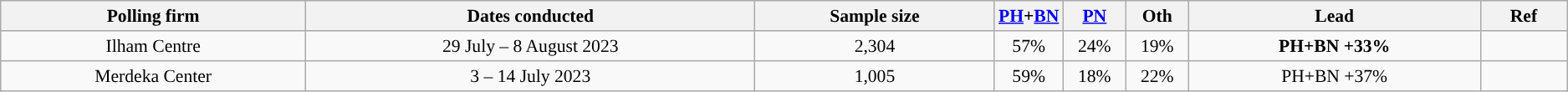<table class="wikitable unsortable" style="text-align:center;font-size:90%;line-height:1.2">
<tr>
<th>Polling firm</th>
<th>Dates conducted</th>
<th>Sample size</th>
<th style="width:4%; "><a href='#'>PH</a>+<a href='#'>BN</a></th>
<th style="width:4%; "><a href='#'>PN</a></th>
<th style="width:4%; ">Oth</th>
<th>Lead</th>
<th>Ref</th>
</tr>
<tr>
<td>Ilham Centre</td>
<td>29 July – 8 August 2023</td>
<td>2,304</td>
<td>57%</td>
<td>24%</td>
<td>19%</td>
<td><strong>PH+BN +33%</strong></td>
<td></td>
</tr>
<tr>
<td>Merdeka Center</td>
<td>3 – 14 July 2023</td>
<td>1,005</td>
<td>59%</td>
<td>18%</td>
<td>22%</td>
<td>PH+BN +37%</td>
<td></td>
</tr>
</table>
